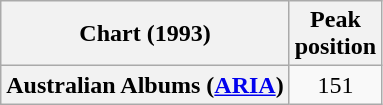<table class="wikitable plainrowheaders" style="text-align:center">
<tr>
<th scope="col">Chart (1993)</th>
<th scope="col">Peak<br>position</th>
</tr>
<tr>
<th scope="row">Australian Albums (<a href='#'>ARIA</a>)</th>
<td>151</td>
</tr>
</table>
